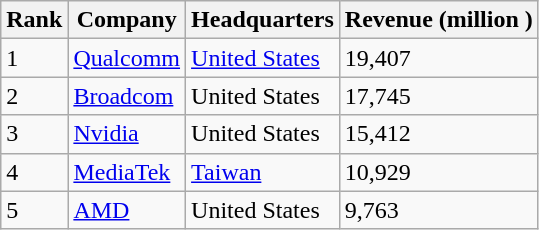<table class="wikitable">
<tr>
<th>Rank</th>
<th>Company</th>
<th>Headquarters</th>
<th>Revenue (million )</th>
</tr>
<tr>
<td>1 </td>
<td><a href='#'>Qualcomm</a></td>
<td><a href='#'>United States</a></td>
<td>19,407</td>
</tr>
<tr>
<td>2 </td>
<td><a href='#'>Broadcom</a></td>
<td>United States</td>
<td>17,745</td>
</tr>
<tr>
<td>3 </td>
<td><a href='#'>Nvidia</a></td>
<td>United States</td>
<td>15,412</td>
</tr>
<tr>
<td>4 </td>
<td><a href='#'>MediaTek</a></td>
<td><a href='#'>Taiwan</a></td>
<td>10,929</td>
</tr>
<tr>
<td>5 </td>
<td><a href='#'>AMD</a></td>
<td>United States</td>
<td>9,763</td>
</tr>
</table>
